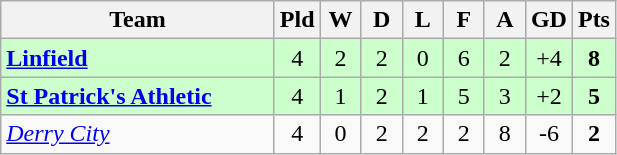<table class="wikitable" style="text-align: center;">
<tr>
<th width="175">Team</th>
<th width="20">Pld</th>
<th width="20">W</th>
<th width="20">D</th>
<th width="20">L</th>
<th width="20">F</th>
<th width="20">A</th>
<th width="20">GD</th>
<th width="20">Pts</th>
</tr>
<tr style="background: #ccffcc;">
<td style="text-align:left;"> <strong><a href='#'>Linfield</a></strong></td>
<td>4</td>
<td>2</td>
<td>2</td>
<td>0</td>
<td>6</td>
<td>2</td>
<td>+4</td>
<td><strong>8</strong></td>
</tr>
<tr style="background: #ccffcc;">
<td style="text-align:left;"> <strong><a href='#'>St Patrick's Athletic</a></strong></td>
<td>4</td>
<td>1</td>
<td>2</td>
<td>1</td>
<td>5</td>
<td>3</td>
<td>+2</td>
<td><strong>5</strong></td>
</tr>
<tr>
<td style="text-align:left;"> <em><a href='#'>Derry City</a></em></td>
<td>4</td>
<td>0</td>
<td>2</td>
<td>2</td>
<td>2</td>
<td>8</td>
<td>-6</td>
<td><strong>2</strong></td>
</tr>
</table>
